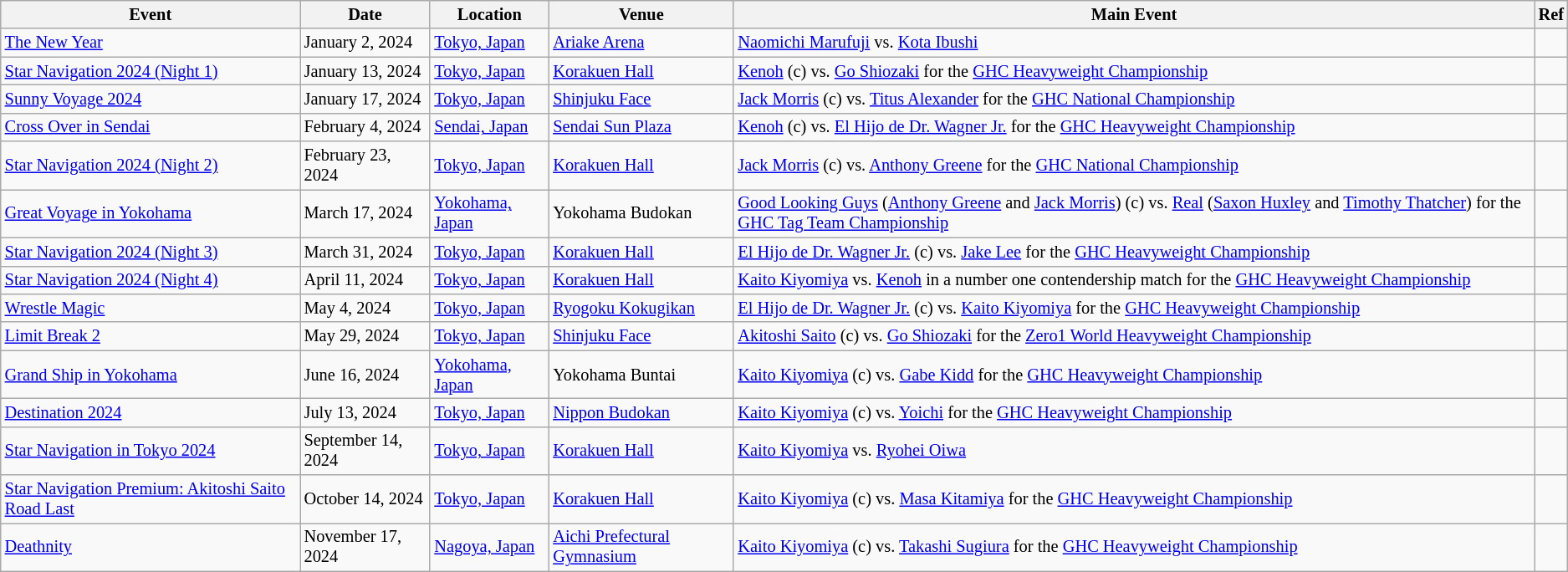<table class="wikitable" style="font-size:85%;">
<tr>
<th>Event</th>
<th>Date</th>
<th>Location</th>
<th>Venue</th>
<th>Main Event</th>
<th>Ref</th>
</tr>
<tr>
<td><a href='#'>The New Year</a></td>
<td>January 2, 2024</td>
<td><a href='#'>Tokyo, Japan</a></td>
<td><a href='#'>Ariake Arena</a></td>
<td><a href='#'>Naomichi Marufuji</a> vs. <a href='#'>Kota Ibushi</a></td>
<td></td>
</tr>
<tr>
<td><a href='#'>Star Navigation 2024 (Night 1)</a></td>
<td>January 13, 2024</td>
<td><a href='#'>Tokyo, Japan</a></td>
<td><a href='#'>Korakuen Hall</a></td>
<td><a href='#'>Kenoh</a> (c) vs. <a href='#'>Go Shiozaki</a> for the <a href='#'>GHC Heavyweight Championship</a></td>
<td></td>
</tr>
<tr>
<td><a href='#'>Sunny Voyage 2024</a></td>
<td>January 17, 2024</td>
<td><a href='#'>Tokyo, Japan</a></td>
<td><a href='#'>Shinjuku Face</a></td>
<td><a href='#'>Jack Morris</a> (c) vs. <a href='#'>Titus Alexander</a> for the <a href='#'>GHC National Championship</a></td>
<td></td>
</tr>
<tr>
<td><a href='#'>Cross Over in Sendai</a></td>
<td>February 4, 2024</td>
<td><a href='#'>Sendai, Japan</a></td>
<td><a href='#'>Sendai Sun Plaza</a></td>
<td><a href='#'>Kenoh</a> (c) vs. <a href='#'>El Hijo de Dr. Wagner Jr.</a> for the <a href='#'>GHC Heavyweight Championship</a></td>
<td></td>
</tr>
<tr>
<td><a href='#'>Star Navigation 2024 (Night 2)</a></td>
<td>February 23, 2024</td>
<td><a href='#'>Tokyo, Japan</a></td>
<td><a href='#'>Korakuen Hall</a></td>
<td><a href='#'>Jack Morris</a> (c) vs. <a href='#'>Anthony Greene</a> for the <a href='#'>GHC National Championship</a></td>
<td></td>
</tr>
<tr>
<td><a href='#'>Great Voyage in Yokohama</a></td>
<td>March 17, 2024</td>
<td><a href='#'>Yokohama, Japan</a></td>
<td>Yokohama Budokan</td>
<td><a href='#'>Good Looking Guys</a> (<a href='#'>Anthony Greene</a> and <a href='#'>Jack Morris</a>) (c) vs. <a href='#'>Real</a> (<a href='#'>Saxon Huxley</a> and <a href='#'>Timothy Thatcher</a>) for the <a href='#'>GHC Tag Team Championship</a></td>
<td></td>
</tr>
<tr>
<td><a href='#'>Star Navigation 2024 (Night 3)</a></td>
<td>March 31, 2024</td>
<td><a href='#'>Tokyo, Japan</a></td>
<td><a href='#'>Korakuen Hall</a></td>
<td><a href='#'>El Hijo de Dr. Wagner Jr.</a> (c) vs. <a href='#'>Jake Lee</a> for the <a href='#'>GHC Heavyweight Championship</a></td>
<td></td>
</tr>
<tr>
<td><a href='#'>Star Navigation 2024 (Night 4)</a></td>
<td>April 11, 2024</td>
<td><a href='#'>Tokyo, Japan</a></td>
<td><a href='#'>Korakuen Hall</a></td>
<td><a href='#'>Kaito Kiyomiya</a> vs. <a href='#'>Kenoh</a> in a number one contendership match for the <a href='#'>GHC Heavyweight Championship</a></td>
<td></td>
</tr>
<tr>
<td><a href='#'>Wrestle Magic</a></td>
<td>May 4, 2024</td>
<td><a href='#'>Tokyo, Japan</a></td>
<td><a href='#'>Ryogoku Kokugikan</a></td>
<td><a href='#'>El Hijo de Dr. Wagner Jr.</a> (c) vs. <a href='#'>Kaito Kiyomiya</a> for the <a href='#'>GHC Heavyweight Championship</a></td>
<td></td>
</tr>
<tr>
<td><a href='#'>Limit Break 2</a></td>
<td>May 29, 2024</td>
<td><a href='#'>Tokyo, Japan</a></td>
<td><a href='#'>Shinjuku Face</a></td>
<td><a href='#'>Akitoshi Saito</a> (c) vs. <a href='#'>Go Shiozaki</a> for the <a href='#'>Zero1 World Heavyweight Championship</a></td>
<td></td>
</tr>
<tr>
<td><a href='#'>Grand Ship in Yokohama</a></td>
<td>June 16, 2024</td>
<td><a href='#'>Yokohama, Japan</a></td>
<td>Yokohama Buntai</td>
<td><a href='#'>Kaito Kiyomiya</a> (c) vs. <a href='#'>Gabe Kidd</a> for the <a href='#'>GHC Heavyweight Championship</a></td>
<td></td>
</tr>
<tr>
<td><a href='#'>Destination 2024</a></td>
<td>July 13, 2024</td>
<td><a href='#'>Tokyo, Japan</a></td>
<td><a href='#'>Nippon Budokan</a></td>
<td><a href='#'>Kaito Kiyomiya</a> (c) vs. <a href='#'>Yoichi</a> for the <a href='#'>GHC Heavyweight Championship</a></td>
<td></td>
</tr>
<tr>
<td><a href='#'>Star Navigation in Tokyo 2024</a></td>
<td>September 14, 2024</td>
<td><a href='#'>Tokyo, Japan</a></td>
<td><a href='#'>Korakuen Hall</a></td>
<td><a href='#'>Kaito Kiyomiya</a> vs. <a href='#'>Ryohei Oiwa</a></td>
<td></td>
</tr>
<tr>
<td><a href='#'>Star Navigation Premium: Akitoshi Saito Road Last</a></td>
<td>October 14, 2024</td>
<td><a href='#'>Tokyo, Japan</a></td>
<td><a href='#'>Korakuen Hall</a></td>
<td><a href='#'>Kaito Kiyomiya</a> (c) vs. <a href='#'>Masa Kitamiya</a> for the <a href='#'>GHC Heavyweight Championship</a></td>
<td></td>
</tr>
<tr>
<td><a href='#'>Deathnity</a></td>
<td>November 17, 2024</td>
<td><a href='#'>Nagoya, Japan</a></td>
<td><a href='#'>Aichi Prefectural Gymnasium</a></td>
<td><a href='#'>Kaito Kiyomiya</a> (c) vs. <a href='#'>Takashi Sugiura</a> for the <a href='#'>GHC Heavyweight Championship</a></td>
<td></td>
</tr>
</table>
